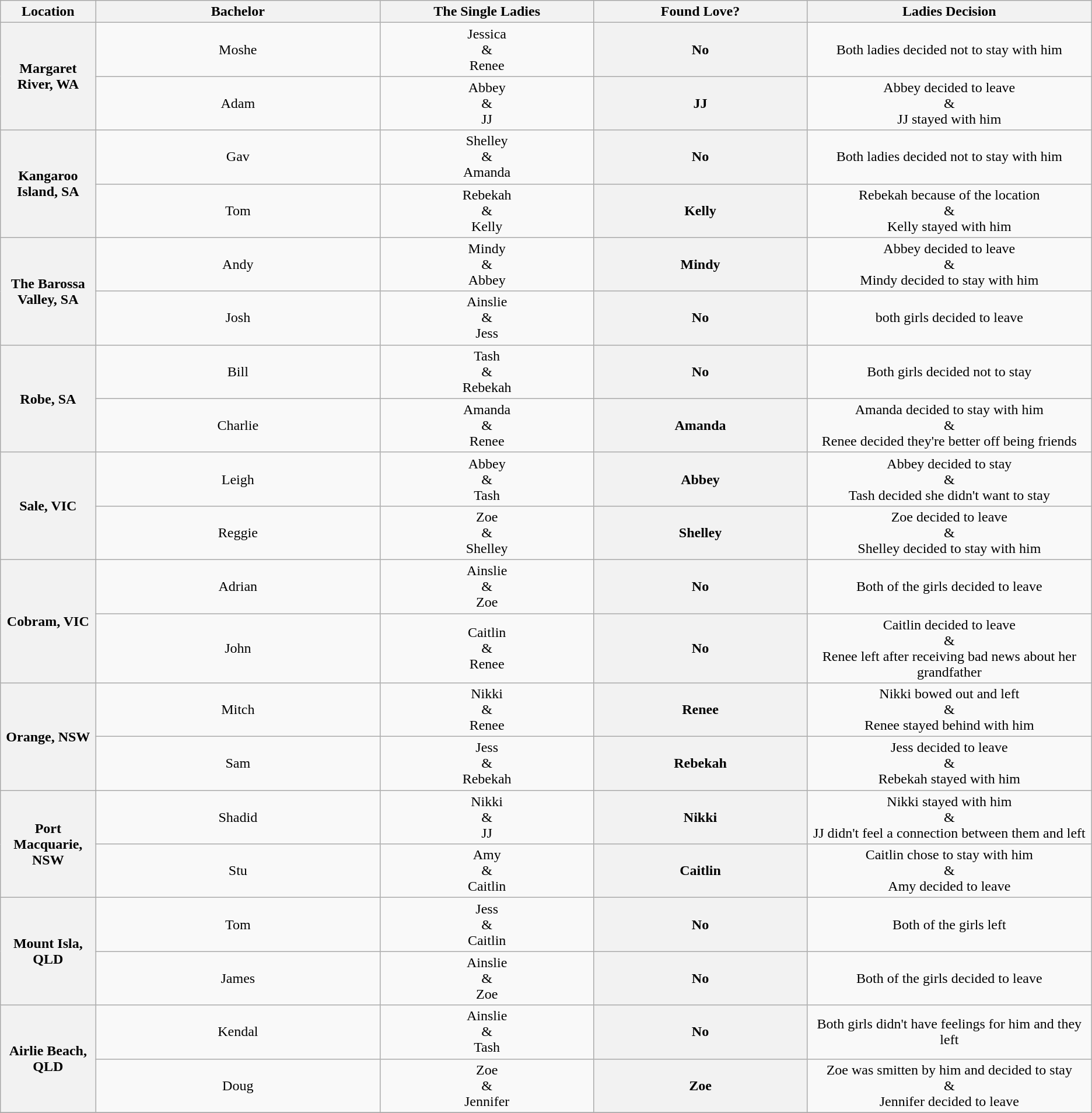<table class="wikitable sortable" style="text-align:center">
<tr>
<th scope="col" style="width:6%;">Location</th>
<th scope="col" style="width:20%;">Bachelor</th>
<th scope="col" style="width:15%;">The Single Ladies</th>
<th scope="col" style="width:15%;">Found Love?</th>
<th scope="col" style="width:20%;">Ladies Decision</th>
</tr>
<tr>
<th rowspan="2">Margaret River, WA</th>
<td>Moshe</td>
<td>Jessica<br>&<br>Renee</td>
<th bgcolor="pink">No</th>
<td>Both ladies decided not to stay with him</td>
</tr>
<tr>
<td>Adam</td>
<td>Abbey<br>&<br>JJ</td>
<th bgcolor="lightgreen"> JJ</th>
<td>Abbey decided to leave<br>&<br>JJ stayed with him</td>
</tr>
<tr>
<th rowspan="2">Kangaroo Island, SA</th>
<td>Gav</td>
<td>Shelley<br>&<br>Amanda</td>
<th bgcolor="pink">No</th>
<td>Both ladies decided not to stay with him</td>
</tr>
<tr>
<td>Tom</td>
<td>Rebekah<br>&<br>Kelly</td>
<th bgcolor="lightgreen"> Kelly</th>
<td>Rebekah  because of the location<br>&<br>Kelly stayed with him</td>
</tr>
<tr>
<th rowspan="2">The Barossa Valley, SA</th>
<td>Andy</td>
<td>Mindy<br>&<br>Abbey</td>
<th bgcolor="lightgreen"> Mindy</th>
<td>Abbey decided to leave<br>&<br>Mindy decided to stay with him</td>
</tr>
<tr>
<td>Josh</td>
<td>Ainslie<br>&<br>Jess</td>
<th bgcolor="pink">No</th>
<td>both girls decided to leave</td>
</tr>
<tr>
<th rowspan="2">Robe, SA</th>
<td>Bill</td>
<td>Tash<br>&<br>Rebekah</td>
<th bgcolor="pink">No</th>
<td>Both girls decided not to stay</td>
</tr>
<tr>
<td>Charlie</td>
<td>Amanda<br>&<br>Renee</td>
<th bgcolor="lightgreen"> Amanda</th>
<td>Amanda decided to stay with him<br>&<br>Renee decided they're better off being friends</td>
</tr>
<tr>
<th rowspan="2">Sale, VIC</th>
<td>Leigh</td>
<td>Abbey<br>&<br>Tash</td>
<th bgcolor="lightgreen"> Abbey</th>
<td>Abbey decided to stay<br>&<br>Tash decided she didn't want to stay</td>
</tr>
<tr>
<td>Reggie</td>
<td>Zoe<br>&<br>Shelley</td>
<th bgcolor="lightgreen"> Shelley</th>
<td>Zoe decided to leave<br>&<br>Shelley decided to stay with him</td>
</tr>
<tr>
<th rowspan="2">Cobram, VIC</th>
<td>Adrian</td>
<td>Ainslie<br>&<br>Zoe</td>
<th bgcolor="pink">No</th>
<td>Both of the girls decided to leave</td>
</tr>
<tr>
<td>John</td>
<td>Caitlin<br>&<br>Renee</td>
<th bgcolor="pink">No</th>
<td>Caitlin decided to leave<br>&<br>Renee left after receiving bad news about her grandfather</td>
</tr>
<tr>
<th rowspan="2">Orange, NSW</th>
<td>Mitch</td>
<td>Nikki<br>&<br>Renee</td>
<th bgcolor="lightgreen"> Renee</th>
<td>Nikki bowed out and left<br>&<br>Renee stayed behind with him</td>
</tr>
<tr>
<td>Sam</td>
<td>Jess<br>&<br>Rebekah</td>
<th bgcolor="lightgreen"> Rebekah</th>
<td>Jess decided to leave<br>&<br>Rebekah stayed with him</td>
</tr>
<tr>
<th rowspan="2">Port Macquarie, NSW</th>
<td>Shadid</td>
<td>Nikki<br>&<br>JJ</td>
<th bgcolor="lightgreen"> Nikki</th>
<td>Nikki stayed with him<br>&<br>JJ didn't feel a connection between them and left</td>
</tr>
<tr>
<td>Stu</td>
<td>Amy<br>&<br>Caitlin</td>
<th bgcolor="lightgreen"> Caitlin</th>
<td>Caitlin chose to stay with him<br>&<br>Amy decided to leave</td>
</tr>
<tr>
<th rowspan="2">Mount Isla, QLD</th>
<td>Tom</td>
<td>Jess<br>&<br>Caitlin</td>
<th bgcolor="pink">No</th>
<td>Both of the girls left</td>
</tr>
<tr>
<td>James</td>
<td>Ainslie<br>&<br>Zoe</td>
<th bgcolor="pink">No</th>
<td>Both of the girls decided to leave</td>
</tr>
<tr>
<th rowspan="2">Airlie Beach, QLD</th>
<td>Kendal</td>
<td>Ainslie<br>&<br>Tash</td>
<th bgcolor="pink">No</th>
<td>Both girls didn't have feelings for him and they left</td>
</tr>
<tr>
<td>Doug</td>
<td>Zoe<br>&<br>Jennifer</td>
<th bgcolor="lightgreen"> Zoe</th>
<td>Zoe was smitten by him and decided to stay<br>&<br>Jennifer decided to leave</td>
</tr>
<tr>
</tr>
</table>
